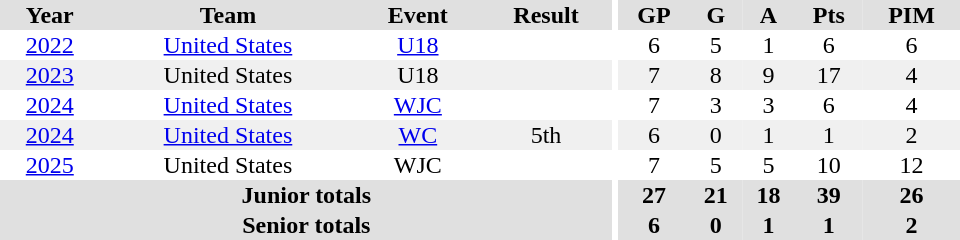<table border="0" cellpadding="1" cellspacing="0" ID="Table3" style="text-align:center; width:40em;">
<tr bgcolor="#e0e0e0">
<th>Year</th>
<th>Team</th>
<th>Event</th>
<th>Result</th>
<th rowspan="99" bgcolor="#ffffff"></th>
<th>GP</th>
<th>G</th>
<th>A</th>
<th>Pts</th>
<th>PIM</th>
</tr>
<tr>
<td><a href='#'>2022</a></td>
<td><a href='#'>United States</a></td>
<td><a href='#'>U18</a></td>
<td></td>
<td>6</td>
<td>5</td>
<td>1</td>
<td>6</td>
<td>6</td>
</tr>
<tr bgcolor="#f0f0f0">
<td><a href='#'>2023</a></td>
<td>United States</td>
<td>U18</td>
<td></td>
<td>7</td>
<td>8</td>
<td>9</td>
<td>17</td>
<td>4</td>
</tr>
<tr>
<td><a href='#'>2024</a></td>
<td><a href='#'>United States</a></td>
<td><a href='#'>WJC</a></td>
<td></td>
<td>7</td>
<td>3</td>
<td>3</td>
<td>6</td>
<td>4</td>
</tr>
<tr bgcolor="#f0f0f0">
<td><a href='#'>2024</a></td>
<td><a href='#'>United States</a></td>
<td><a href='#'>WC</a></td>
<td>5th</td>
<td>6</td>
<td>0</td>
<td>1</td>
<td>1</td>
<td>2</td>
</tr>
<tr>
<td><a href='#'>2025</a></td>
<td>United States</td>
<td>WJC</td>
<td></td>
<td>7</td>
<td>5</td>
<td>5</td>
<td>10</td>
<td>12</td>
</tr>
<tr bgcolor="#e0e0e0">
<th colspan="4">Junior totals</th>
<th>27</th>
<th>21</th>
<th>18</th>
<th>39</th>
<th>26</th>
</tr>
<tr bgcolor="#e0e0e0">
<th colspan="4">Senior totals</th>
<th>6</th>
<th>0</th>
<th>1</th>
<th>1</th>
<th>2</th>
</tr>
</table>
